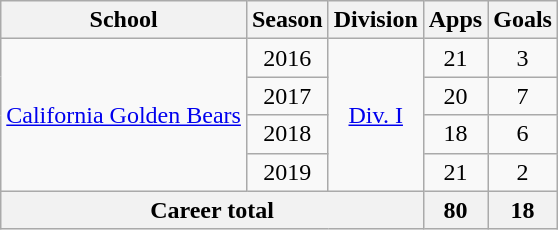<table class="wikitable" style="text-align: center;">
<tr>
<th>School</th>
<th>Season</th>
<th>Division</th>
<th>Apps</th>
<th>Goals</th>
</tr>
<tr>
<td rowspan="4"><a href='#'>California Golden Bears</a></td>
<td>2016</td>
<td rowspan="4"><a href='#'>Div. I</a></td>
<td>21</td>
<td>3</td>
</tr>
<tr>
<td>2017</td>
<td>20</td>
<td>7</td>
</tr>
<tr>
<td>2018</td>
<td>18</td>
<td>6</td>
</tr>
<tr>
<td>2019</td>
<td>21</td>
<td>2</td>
</tr>
<tr>
<th colspan="3">Career total</th>
<th>80</th>
<th>18</th>
</tr>
</table>
